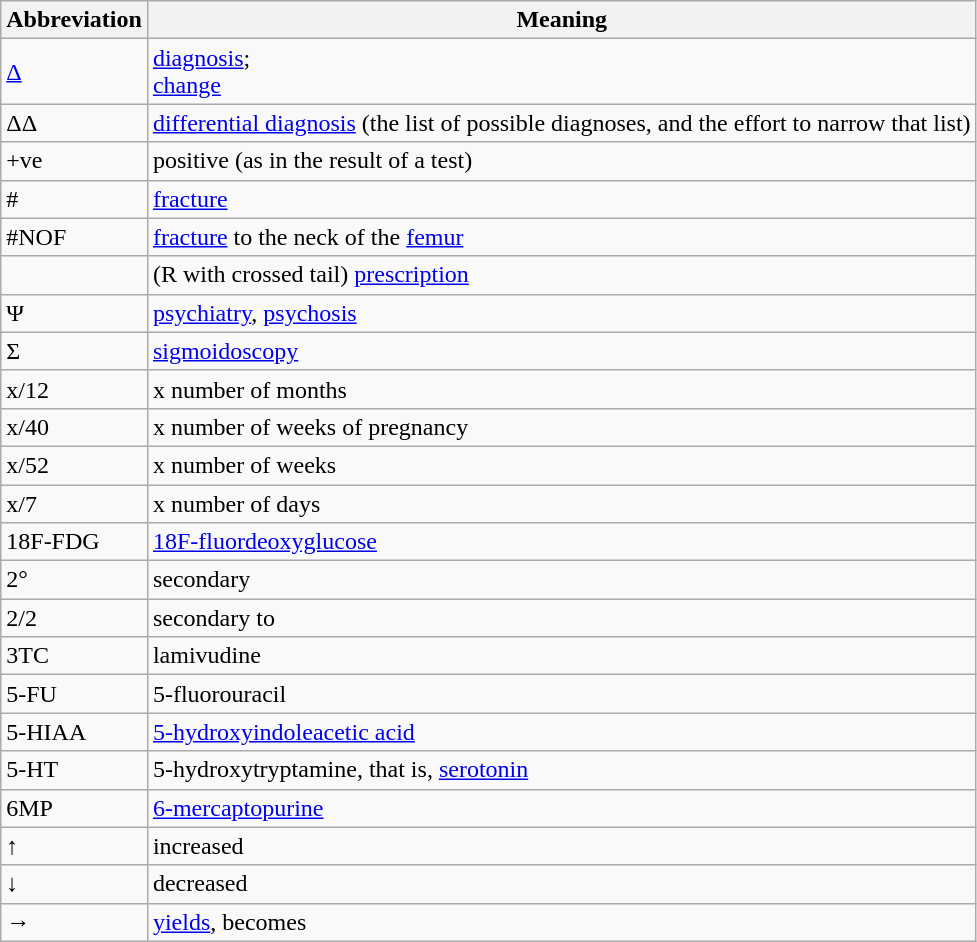<table class="wikitable sortable">
<tr>
<th scope="col">Abbreviation</th>
<th scope="col">Meaning</th>
</tr>
<tr>
<td><a href='#'>Δ</a></td>
<td><a href='#'>diagnosis</a>; <br> <a href='#'>change</a></td>
</tr>
<tr>
<td>ΔΔ</td>
<td><a href='#'>differential diagnosis</a> (the list of possible diagnoses, and the effort to narrow that list)</td>
</tr>
<tr>
<td>+ve</td>
<td>positive (as in the result of a test)</td>
</tr>
<tr>
<td>#</td>
<td><a href='#'>fracture</a></td>
</tr>
<tr>
<td>#NOF</td>
<td><a href='#'>fracture</a> to the neck of the <a href='#'>femur</a></td>
</tr>
<tr>
<td><big></big></td>
<td>(R with crossed tail) <a href='#'>prescription</a></td>
</tr>
<tr>
<td>Ψ</td>
<td><a href='#'>psychiatry</a>, <a href='#'>psychosis</a></td>
</tr>
<tr>
<td>Σ</td>
<td><a href='#'>sigmoidoscopy</a></td>
</tr>
<tr>
<td>x/12</td>
<td>x number of months</td>
</tr>
<tr>
<td>x/40</td>
<td>x number of weeks of pregnancy</td>
</tr>
<tr>
<td>x/52</td>
<td>x number of weeks</td>
</tr>
<tr>
<td>x/7</td>
<td>x number of days</td>
</tr>
<tr>
<td>18F-FDG</td>
<td><a href='#'>18F-fluordeoxyglucose</a></td>
</tr>
<tr>
<td>2°</td>
<td>secondary</td>
</tr>
<tr>
<td>2/2</td>
<td>secondary to</td>
</tr>
<tr>
<td>3TC</td>
<td>lamivudine</td>
</tr>
<tr>
<td>5-FU</td>
<td>5-fluorouracil</td>
</tr>
<tr>
<td>5-HIAA</td>
<td><a href='#'>5-hydroxyindoleacetic acid</a></td>
</tr>
<tr>
<td>5-HT</td>
<td>5-hydroxytryptamine, that is, <a href='#'>serotonin</a></td>
</tr>
<tr>
<td>6MP</td>
<td><a href='#'>6-mercaptopurine</a></td>
</tr>
<tr>
<td>↑</td>
<td>increased</td>
</tr>
<tr>
<td>↓</td>
<td>decreased</td>
</tr>
<tr>
<td>→</td>
<td><a href='#'>yields</a>, becomes</td>
</tr>
</table>
